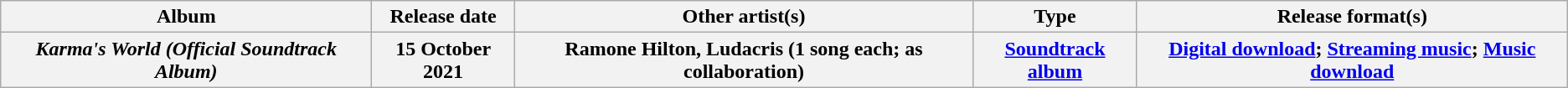<table class="wikitable plainrowheaders" style="text-align:center;">
<tr>
<th scope="col" style="width:18em;">Album</th>
<th scope="col">Release date</th>
<th scope="col">Other artist(s)</th>
<th scope="col">Type</th>
<th scope="col">Release format(s)</th>
</tr>
<tr>
<th scope="row"><em>Karma's World (Official Soundtrack Album)</em></th>
<th scope="row">15 October 2021</th>
<th scope="row">Ramone Hilton, Ludacris (1 song each; as collaboration)</th>
<th scope="row"><a href='#'>Soundtrack album</a></th>
<th scope="row"><a href='#'>Digital download</a>; <a href='#'>Streaming music</a>; <a href='#'>Music download</a></th>
</tr>
</table>
